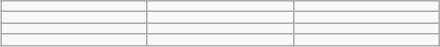<table class="wikitable" style="float:right; margin:0.5em 0 0.5em 1.4em;">
<tr>
<td></td>
<td></td>
<td></td>
</tr>
<tr>
<td width="90"></td>
<td width="90"></td>
<td width="90"></td>
</tr>
<tr>
<td></td>
<td></td>
<td></td>
</tr>
<tr>
<td width="90"></td>
<td width="90"></td>
<td width="90"></td>
</tr>
</table>
